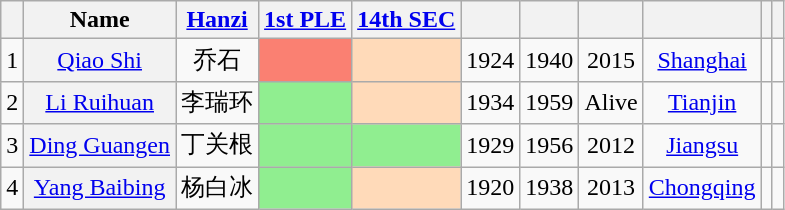<table class="wikitable sortable" style=text-align:center>
<tr>
<th scope=col></th>
<th scope=col>Name</th>
<th scope=col><a href='#'>Hanzi</a></th>
<th scope=col><a href='#'>1st PLE</a></th>
<th scope=col><a href='#'>14th SEC</a></th>
<th scope=col></th>
<th scope=col></th>
<th scope=col></th>
<th scope=col></th>
<th scope=col></th>
<th scope=col class="unsortable"></th>
</tr>
<tr>
<td>1</td>
<th align="center" scope="row" style="font-weight:normal;"><a href='#'>Qiao Shi</a></th>
<td data-sort-value="3">乔石</td>
<td bgcolor = Salmon></td>
<td bgcolor = PeachPuff></td>
<td>1924</td>
<td>1940</td>
<td>2015</td>
<td><a href='#'>Shanghai</a></td>
<td></td>
<td></td>
</tr>
<tr>
<td>2</td>
<th align="center" scope="row" style="font-weight:normal;"><a href='#'>Li Ruihuan</a></th>
<td data-sort-value="7">李瑞环</td>
<td bgcolor = LightGreen></td>
<td bgcolor = PeachPuff></td>
<td>1934</td>
<td>1959</td>
<td>Alive</td>
<td><a href='#'>Tianjin</a></td>
<td></td>
<td></td>
</tr>
<tr>
<td>3</td>
<th align="center" scope="row" style="font-weight:normal;"><a href='#'>Ding Guangen</a></th>
<td>丁关根</td>
<td bgcolor = LightGreen></td>
<td bgcolor = LightGreen></td>
<td>1929</td>
<td>1956</td>
<td>2012</td>
<td><a href='#'>Jiangsu</a></td>
<td></td>
<td></td>
</tr>
<tr>
<td>4</td>
<th align="center" scope="row" style="font-weight:normal;"><a href='#'>Yang Baibing</a></th>
<td>杨白冰</td>
<td bgcolor = LightGreen></td>
<td bgcolor = PeachPuff></td>
<td>1920</td>
<td>1938</td>
<td>2013</td>
<td><a href='#'>Chongqing</a></td>
<td></td>
<td></td>
</tr>
</table>
